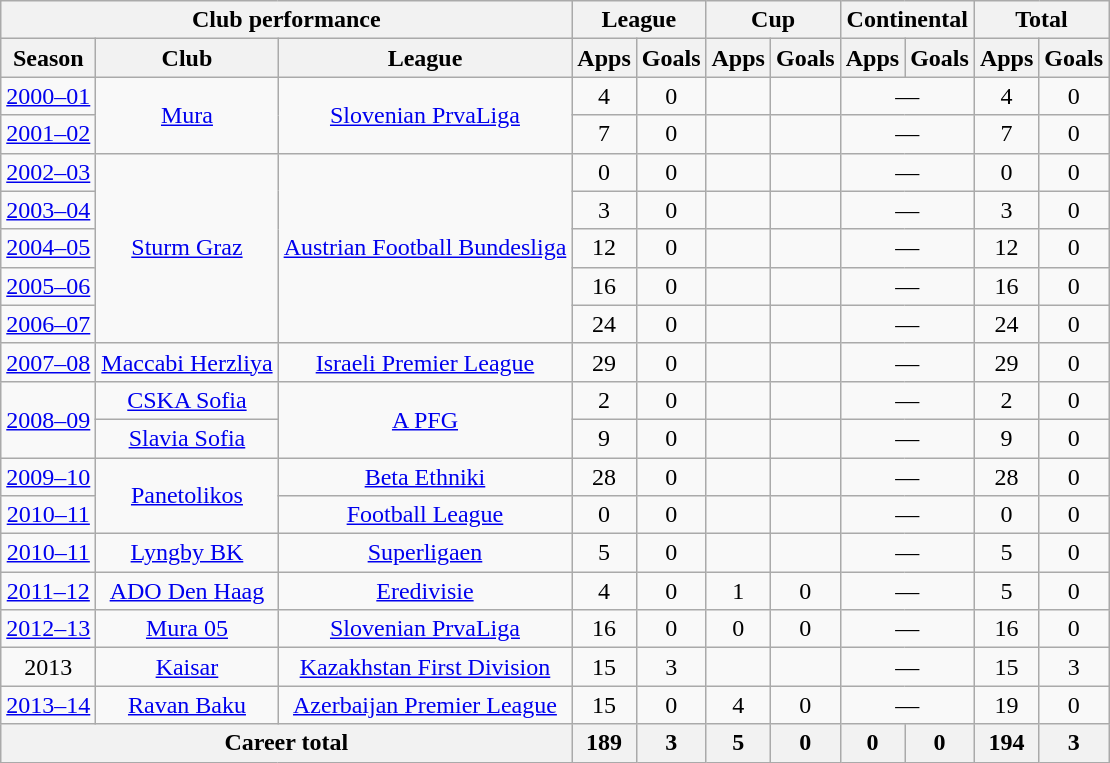<table class="wikitable" style="text-align:center">
<tr>
<th colspan=3>Club performance</th>
<th colspan=2>League</th>
<th colspan=2>Cup</th>
<th colspan=2>Continental</th>
<th colspan=2>Total</th>
</tr>
<tr>
<th>Season</th>
<th>Club</th>
<th>League</th>
<th>Apps</th>
<th>Goals</th>
<th>Apps</th>
<th>Goals</th>
<th>Apps</th>
<th>Goals</th>
<th>Apps</th>
<th>Goals</th>
</tr>
<tr>
<td><a href='#'>2000–01</a></td>
<td rowspan="2"><a href='#'>Mura</a></td>
<td rowspan="2"><a href='#'>Slovenian PrvaLiga</a></td>
<td>4</td>
<td>0</td>
<td></td>
<td></td>
<td colspan="2">—</td>
<td>4</td>
<td>0</td>
</tr>
<tr>
<td><a href='#'>2001–02</a></td>
<td>7</td>
<td>0</td>
<td></td>
<td></td>
<td colspan="2">—</td>
<td>7</td>
<td>0</td>
</tr>
<tr>
<td><a href='#'>2002–03</a></td>
<td rowspan="5"><a href='#'>Sturm Graz</a></td>
<td rowspan="5"><a href='#'>Austrian Football Bundesliga</a></td>
<td>0</td>
<td>0</td>
<td></td>
<td></td>
<td colspan="2">—</td>
<td>0</td>
<td>0</td>
</tr>
<tr>
<td><a href='#'>2003–04</a></td>
<td>3</td>
<td>0</td>
<td></td>
<td></td>
<td colspan="2">—</td>
<td>3</td>
<td>0</td>
</tr>
<tr>
<td><a href='#'>2004–05</a></td>
<td>12</td>
<td>0</td>
<td></td>
<td></td>
<td colspan="2">—</td>
<td>12</td>
<td>0</td>
</tr>
<tr>
<td><a href='#'>2005–06</a></td>
<td>16</td>
<td>0</td>
<td></td>
<td></td>
<td colspan="2">—</td>
<td>16</td>
<td>0</td>
</tr>
<tr>
<td><a href='#'>2006–07</a></td>
<td>24</td>
<td>0</td>
<td></td>
<td></td>
<td colspan="2">—</td>
<td>24</td>
<td>0</td>
</tr>
<tr>
<td><a href='#'>2007–08</a></td>
<td><a href='#'>Maccabi Herzliya</a></td>
<td><a href='#'>Israeli Premier League</a></td>
<td>29</td>
<td>0</td>
<td></td>
<td></td>
<td colspan="2">—</td>
<td>29</td>
<td>0</td>
</tr>
<tr>
<td rowspan="2"><a href='#'>2008–09</a></td>
<td><a href='#'>CSKA Sofia</a></td>
<td rowspan="2"><a href='#'>A PFG</a></td>
<td>2</td>
<td>0</td>
<td></td>
<td></td>
<td colspan="2">—</td>
<td>2</td>
<td>0</td>
</tr>
<tr>
<td><a href='#'>Slavia Sofia</a></td>
<td>9</td>
<td>0</td>
<td></td>
<td></td>
<td colspan="2">—</td>
<td>9</td>
<td>0</td>
</tr>
<tr>
<td><a href='#'>2009–10</a></td>
<td rowspan="2"><a href='#'>Panetolikos</a></td>
<td><a href='#'>Beta Ethniki</a></td>
<td>28</td>
<td>0</td>
<td></td>
<td></td>
<td colspan="2">—</td>
<td>28</td>
<td>0</td>
</tr>
<tr>
<td><a href='#'>2010–11</a></td>
<td><a href='#'>Football League</a></td>
<td>0</td>
<td>0</td>
<td></td>
<td></td>
<td colspan="2">—</td>
<td>0</td>
<td>0</td>
</tr>
<tr>
<td><a href='#'>2010–11</a></td>
<td><a href='#'>Lyngby BK</a></td>
<td><a href='#'>Superligaen</a></td>
<td>5</td>
<td>0</td>
<td></td>
<td></td>
<td colspan="2">—</td>
<td>5</td>
<td>0</td>
</tr>
<tr>
<td><a href='#'>2011–12</a></td>
<td><a href='#'>ADO Den Haag</a></td>
<td><a href='#'>Eredivisie</a></td>
<td>4</td>
<td>0</td>
<td>1</td>
<td>0</td>
<td colspan="2">—</td>
<td>5</td>
<td>0</td>
</tr>
<tr>
<td><a href='#'>2012–13</a></td>
<td><a href='#'>Mura 05</a></td>
<td><a href='#'>Slovenian PrvaLiga</a></td>
<td>16</td>
<td>0</td>
<td>0</td>
<td>0</td>
<td colspan="2">—</td>
<td>16</td>
<td>0</td>
</tr>
<tr>
<td>2013</td>
<td><a href='#'>Kaisar</a></td>
<td><a href='#'>Kazakhstan First Division</a></td>
<td>15</td>
<td>3</td>
<td></td>
<td></td>
<td colspan="2">—</td>
<td>15</td>
<td>3</td>
</tr>
<tr>
<td><a href='#'>2013–14</a></td>
<td><a href='#'>Ravan Baku</a></td>
<td><a href='#'>Azerbaijan Premier League</a></td>
<td>15</td>
<td>0</td>
<td>4</td>
<td>0</td>
<td colspan="2">—</td>
<td>19</td>
<td>0</td>
</tr>
<tr>
<th colspan=3>Career total</th>
<th>189</th>
<th>3</th>
<th>5</th>
<th>0</th>
<th>0</th>
<th>0</th>
<th>194</th>
<th>3</th>
</tr>
</table>
